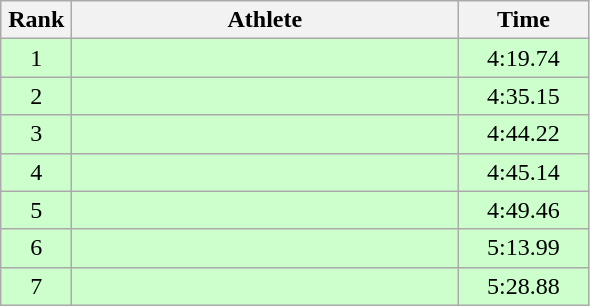<table class=wikitable style="text-align:center">
<tr>
<th width=40>Rank</th>
<th width=250>Athlete</th>
<th width=80>Time</th>
</tr>
<tr bgcolor="ccffcc">
<td>1</td>
<td align=left></td>
<td>4:19.74</td>
</tr>
<tr bgcolor="ccffcc">
<td>2</td>
<td align=left></td>
<td>4:35.15</td>
</tr>
<tr bgcolor="ccffcc">
<td>3</td>
<td align=left></td>
<td>4:44.22</td>
</tr>
<tr bgcolor="ccffcc">
<td>4</td>
<td align=left></td>
<td>4:45.14</td>
</tr>
<tr bgcolor="ccffcc">
<td>5</td>
<td align=left></td>
<td>4:49.46</td>
</tr>
<tr bgcolor="ccffcc">
<td>6</td>
<td align=left></td>
<td>5:13.99</td>
</tr>
<tr bgcolor="ccffcc">
<td>7</td>
<td align=left></td>
<td>5:28.88</td>
</tr>
</table>
